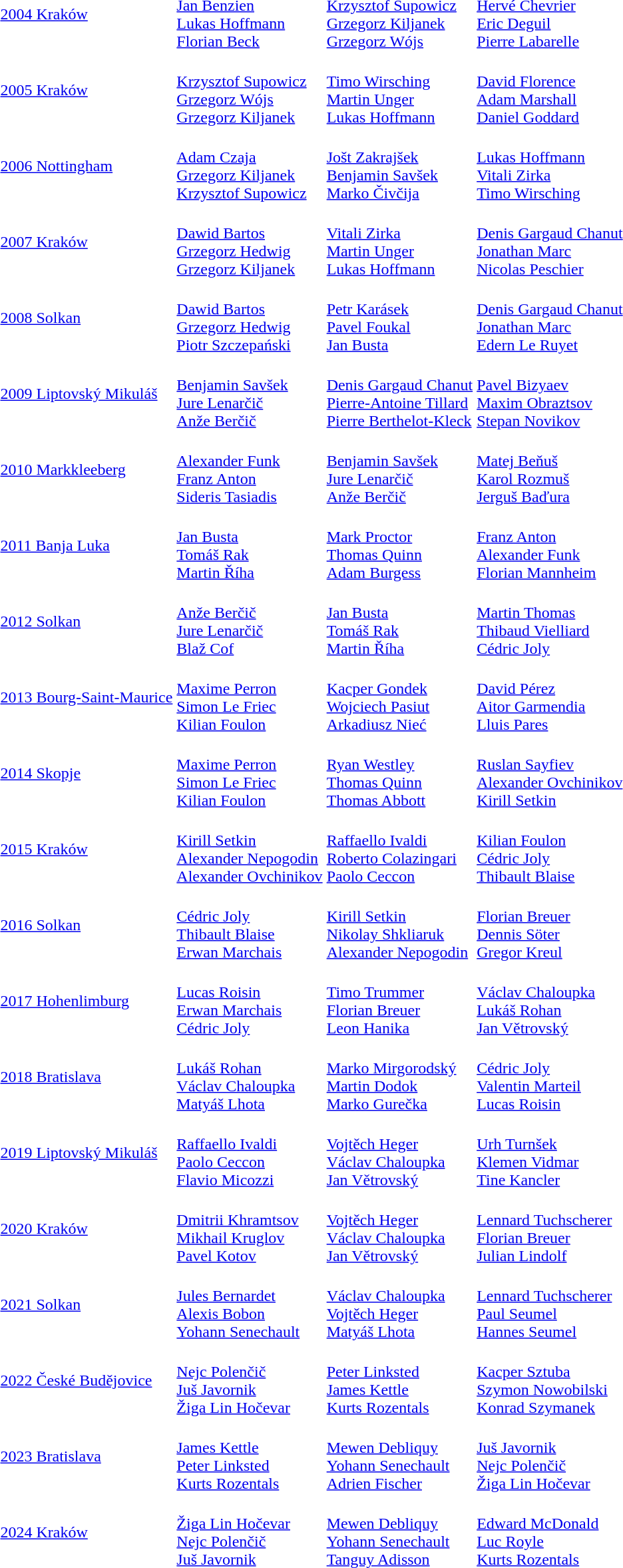<table>
<tr>
<td><a href='#'>2004 Kraków</a></td>
<td><br><a href='#'>Jan Benzien</a><br><a href='#'>Lukas Hoffmann</a><br><a href='#'>Florian Beck</a></td>
<td><br><a href='#'>Krzysztof Supowicz</a><br><a href='#'>Grzegorz Kiljanek</a><br><a href='#'>Grzegorz Wójs</a></td>
<td><br><a href='#'>Hervé Chevrier</a><br><a href='#'>Eric Deguil</a><br><a href='#'>Pierre Labarelle</a></td>
</tr>
<tr>
<td><a href='#'>2005 Kraków</a></td>
<td><br><a href='#'>Krzysztof Supowicz</a><br><a href='#'>Grzegorz Wójs</a><br><a href='#'>Grzegorz Kiljanek</a></td>
<td><br><a href='#'>Timo Wirsching</a><br><a href='#'>Martin Unger</a><br><a href='#'>Lukas Hoffmann</a></td>
<td><br><a href='#'>David Florence</a><br><a href='#'>Adam Marshall</a><br><a href='#'>Daniel Goddard</a></td>
</tr>
<tr>
<td><a href='#'>2006 Nottingham</a></td>
<td><br><a href='#'>Adam Czaja</a><br><a href='#'>Grzegorz Kiljanek</a><br><a href='#'>Krzysztof Supowicz</a></td>
<td><br><a href='#'>Jošt Zakrajšek</a><br><a href='#'>Benjamin Savšek</a><br><a href='#'>Marko Čivčija</a></td>
<td><br><a href='#'>Lukas Hoffmann</a><br><a href='#'>Vitali Zirka</a><br><a href='#'>Timo Wirsching</a></td>
</tr>
<tr>
<td><a href='#'>2007 Kraków</a></td>
<td><br><a href='#'>Dawid Bartos</a><br><a href='#'>Grzegorz Hedwig</a><br><a href='#'>Grzegorz Kiljanek</a></td>
<td><br><a href='#'>Vitali Zirka</a><br><a href='#'>Martin Unger</a><br><a href='#'>Lukas Hoffmann</a></td>
<td><br><a href='#'>Denis Gargaud Chanut</a><br><a href='#'>Jonathan Marc</a><br><a href='#'>Nicolas Peschier</a></td>
</tr>
<tr>
<td><a href='#'>2008 Solkan</a></td>
<td><br><a href='#'>Dawid Bartos</a><br><a href='#'>Grzegorz Hedwig</a><br><a href='#'>Piotr Szczepański</a></td>
<td><br><a href='#'>Petr Karásek</a><br><a href='#'>Pavel Foukal</a><br><a href='#'>Jan Busta</a></td>
<td><br><a href='#'>Denis Gargaud Chanut</a><br><a href='#'>Jonathan Marc</a><br><a href='#'>Edern Le Ruyet</a></td>
</tr>
<tr>
<td><a href='#'>2009 Liptovský Mikuláš</a></td>
<td><br><a href='#'>Benjamin Savšek</a><br><a href='#'>Jure Lenarčič</a><br><a href='#'>Anže Berčič</a></td>
<td><br><a href='#'>Denis Gargaud Chanut</a><br><a href='#'>Pierre-Antoine Tillard</a><br><a href='#'>Pierre Berthelot-Kleck</a></td>
<td><br><a href='#'>Pavel Bizyaev</a><br><a href='#'>Maxim Obraztsov</a><br><a href='#'>Stepan Novikov</a></td>
</tr>
<tr>
<td><a href='#'>2010 Markkleeberg</a></td>
<td><br><a href='#'>Alexander Funk</a><br><a href='#'>Franz Anton</a><br><a href='#'>Sideris Tasiadis</a></td>
<td><br><a href='#'>Benjamin Savšek</a><br><a href='#'>Jure Lenarčič</a><br><a href='#'>Anže Berčič</a></td>
<td><br><a href='#'>Matej Beňuš</a><br><a href='#'>Karol Rozmuš</a><br><a href='#'>Jerguš Baďura</a></td>
</tr>
<tr>
<td><a href='#'>2011 Banja Luka</a></td>
<td><br><a href='#'>Jan Busta</a><br><a href='#'>Tomáš Rak</a><br><a href='#'>Martin Říha</a></td>
<td><br><a href='#'>Mark Proctor</a><br><a href='#'>Thomas Quinn</a><br><a href='#'>Adam Burgess</a></td>
<td><br><a href='#'>Franz Anton</a><br><a href='#'>Alexander Funk</a><br><a href='#'>Florian Mannheim</a></td>
</tr>
<tr>
<td><a href='#'>2012 Solkan</a></td>
<td><br><a href='#'>Anže Berčič</a><br><a href='#'>Jure Lenarčič</a><br><a href='#'>Blaž Cof</a></td>
<td><br><a href='#'>Jan Busta</a><br><a href='#'>Tomáš Rak</a><br><a href='#'>Martin Říha</a></td>
<td><br><a href='#'>Martin Thomas</a><br><a href='#'>Thibaud Vielliard</a><br><a href='#'>Cédric Joly</a></td>
</tr>
<tr>
<td><a href='#'>2013 Bourg-Saint-Maurice</a></td>
<td><br><a href='#'>Maxime Perron</a><br><a href='#'>Simon Le Friec</a><br><a href='#'>Kilian Foulon</a></td>
<td><br><a href='#'>Kacper Gondek</a><br><a href='#'>Wojciech Pasiut</a><br><a href='#'>Arkadiusz Nieć</a></td>
<td><br><a href='#'>David Pérez</a><br><a href='#'>Aitor Garmendia</a><br><a href='#'>Lluis Pares</a></td>
</tr>
<tr>
<td><a href='#'>2014 Skopje</a></td>
<td><br><a href='#'>Maxime Perron</a><br><a href='#'>Simon Le Friec</a><br><a href='#'>Kilian Foulon</a></td>
<td><br><a href='#'>Ryan Westley</a><br><a href='#'>Thomas Quinn</a><br><a href='#'>Thomas Abbott</a></td>
<td><br><a href='#'>Ruslan Sayfiev</a><br><a href='#'>Alexander Ovchinikov</a><br><a href='#'>Kirill Setkin</a></td>
</tr>
<tr>
<td><a href='#'>2015 Kraków</a></td>
<td><br><a href='#'>Kirill Setkin</a><br><a href='#'>Alexander Nepogodin</a><br><a href='#'>Alexander Ovchinikov</a></td>
<td><br><a href='#'>Raffaello Ivaldi</a><br><a href='#'>Roberto Colazingari</a><br><a href='#'>Paolo Ceccon</a></td>
<td><br><a href='#'>Kilian Foulon</a><br><a href='#'>Cédric Joly</a><br><a href='#'>Thibault Blaise</a></td>
</tr>
<tr>
<td><a href='#'>2016 Solkan</a></td>
<td><br><a href='#'>Cédric Joly</a><br><a href='#'>Thibault Blaise</a><br><a href='#'>Erwan Marchais</a></td>
<td><br><a href='#'>Kirill Setkin</a><br><a href='#'>Nikolay Shkliaruk</a><br><a href='#'>Alexander Nepogodin</a></td>
<td><br><a href='#'>Florian Breuer</a><br><a href='#'>Dennis Söter</a><br><a href='#'>Gregor Kreul</a></td>
</tr>
<tr>
<td><a href='#'>2017 Hohenlimburg</a></td>
<td><br><a href='#'>Lucas Roisin</a><br><a href='#'>Erwan Marchais</a><br><a href='#'>Cédric Joly</a></td>
<td><br><a href='#'>Timo Trummer</a><br><a href='#'>Florian Breuer</a><br><a href='#'>Leon Hanika</a></td>
<td><br><a href='#'>Václav Chaloupka</a><br><a href='#'>Lukáš Rohan</a><br><a href='#'>Jan Větrovský</a></td>
</tr>
<tr>
<td><a href='#'>2018 Bratislava</a></td>
<td><br><a href='#'>Lukáš Rohan</a><br><a href='#'>Václav Chaloupka</a><br><a href='#'>Matyáš Lhota</a></td>
<td><br><a href='#'>Marko Mirgorodský</a><br><a href='#'>Martin Dodok</a><br><a href='#'>Marko Gurečka</a></td>
<td><br><a href='#'>Cédric Joly</a><br><a href='#'>Valentin Marteil</a><br><a href='#'>Lucas Roisin</a></td>
</tr>
<tr>
<td><a href='#'>2019 Liptovský Mikuláš</a></td>
<td><br><a href='#'>Raffaello Ivaldi</a><br><a href='#'>Paolo Ceccon</a><br><a href='#'>Flavio Micozzi</a></td>
<td><br><a href='#'>Vojtěch Heger</a><br><a href='#'>Václav Chaloupka</a><br><a href='#'>Jan Větrovský</a></td>
<td><br><a href='#'>Urh Turnšek</a><br><a href='#'>Klemen Vidmar</a><br><a href='#'>Tine Kancler</a></td>
</tr>
<tr>
<td><a href='#'>2020 Kraków</a></td>
<td><br><a href='#'>Dmitrii Khramtsov</a><br><a href='#'>Mikhail Kruglov</a><br><a href='#'>Pavel Kotov</a></td>
<td><br><a href='#'>Vojtěch Heger</a><br><a href='#'>Václav Chaloupka</a><br><a href='#'>Jan Větrovský</a></td>
<td><br><a href='#'>Lennard Tuchscherer</a><br><a href='#'>Florian Breuer</a><br><a href='#'>Julian Lindolf</a></td>
</tr>
<tr>
<td><a href='#'>2021 Solkan</a></td>
<td><br><a href='#'>Jules Bernardet</a><br><a href='#'>Alexis Bobon</a><br><a href='#'>Yohann Senechault</a></td>
<td><br><a href='#'>Václav Chaloupka</a><br><a href='#'>Vojtěch Heger</a><br><a href='#'>Matyáš Lhota</a></td>
<td><br><a href='#'>Lennard Tuchscherer</a><br><a href='#'>Paul Seumel</a><br><a href='#'>Hannes Seumel</a></td>
</tr>
<tr>
<td><a href='#'>2022 České Budějovice</a></td>
<td><br><a href='#'>Nejc Polenčič</a><br><a href='#'>Juš Javornik</a><br><a href='#'>Žiga Lin Hočevar</a></td>
<td><br><a href='#'>Peter Linksted</a><br><a href='#'>James Kettle</a><br><a href='#'>Kurts Rozentals</a></td>
<td><br><a href='#'>Kacper Sztuba</a><br><a href='#'>Szymon Nowobilski</a><br><a href='#'>Konrad Szymanek</a></td>
</tr>
<tr>
<td><a href='#'>2023 Bratislava</a></td>
<td><br><a href='#'>James Kettle</a><br><a href='#'>Peter Linksted</a><br><a href='#'>Kurts Rozentals</a></td>
<td><br><a href='#'>Mewen Debliquy</a><br><a href='#'>Yohann Senechault</a><br><a href='#'>Adrien Fischer</a></td>
<td><br><a href='#'>Juš Javornik</a><br><a href='#'>Nejc Polenčič</a><br><a href='#'>Žiga Lin Hočevar</a></td>
</tr>
<tr>
<td><a href='#'>2024 Kraków</a></td>
<td><br><a href='#'>Žiga Lin Hočevar</a><br><a href='#'>Nejc Polenčič</a><br><a href='#'>Juš Javornik</a></td>
<td><br><a href='#'>Mewen Debliquy</a><br><a href='#'>Yohann Senechault</a><br><a href='#'>Tanguy Adisson</a></td>
<td><br><a href='#'>Edward McDonald</a><br><a href='#'>Luc Royle</a><br><a href='#'>Kurts Rozentals</a></td>
</tr>
</table>
